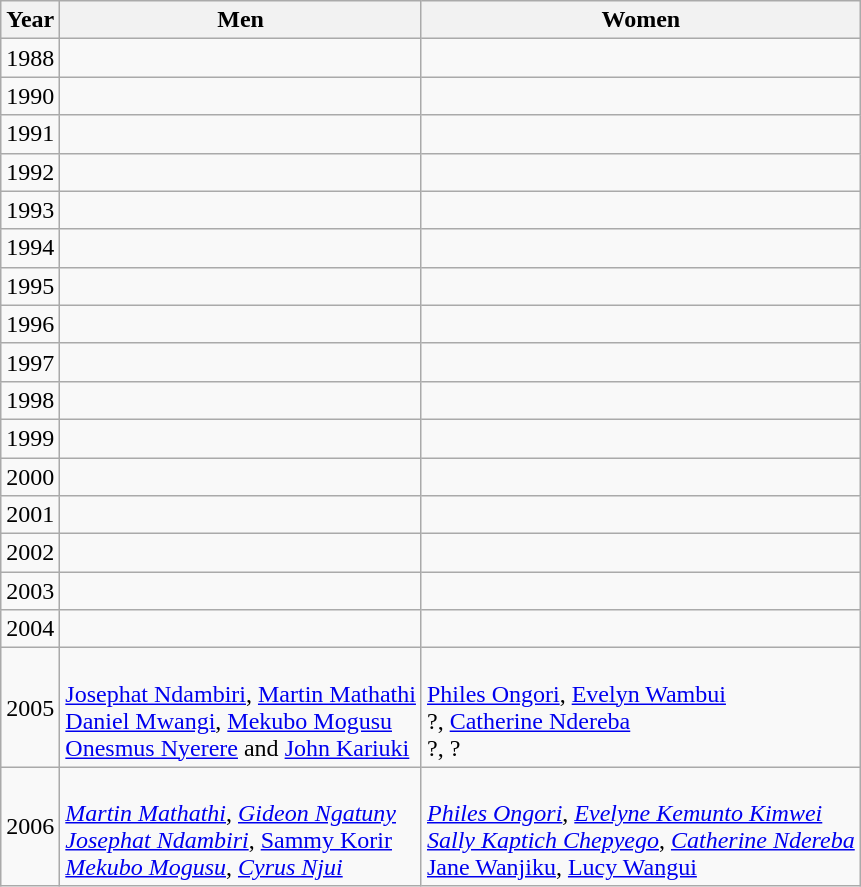<table class="wikitable">
<tr>
<th>Year</th>
<th>Men</th>
<th>Women</th>
</tr>
<tr>
<td>1988</td>
<td></td>
<td></td>
</tr>
<tr>
<td>1990</td>
<td></td>
<td></td>
</tr>
<tr>
<td>1991</td>
<td></td>
<td></td>
</tr>
<tr>
<td>1992</td>
<td></td>
<td></td>
</tr>
<tr>
<td>1993</td>
<td></td>
<td></td>
</tr>
<tr>
<td>1994</td>
<td></td>
<td></td>
</tr>
<tr>
<td>1995</td>
<td></td>
<td></td>
</tr>
<tr>
<td>1996</td>
<td></td>
<td></td>
</tr>
<tr>
<td>1997</td>
<td></td>
<td></td>
</tr>
<tr>
<td>1998</td>
<td></td>
<td></td>
</tr>
<tr>
<td>1999</td>
<td></td>
<td></td>
</tr>
<tr>
<td>2000</td>
<td></td>
<td></td>
</tr>
<tr>
<td>2001</td>
<td></td>
<td></td>
</tr>
<tr>
<td>2002</td>
<td></td>
<td></td>
</tr>
<tr>
<td>2003</td>
<td></td>
<td></td>
</tr>
<tr>
<td>2004</td>
<td></td>
<td></td>
</tr>
<tr>
<td>2005</td>
<td><br> <a href='#'>Josephat Ndambiri</a>, <a href='#'>Martin Mathathi</a><br><a href='#'>Daniel Mwangi</a>, <a href='#'>Mekubo Mogusu</a><br><a href='#'>Onesmus Nyerere</a> and <a href='#'>John Kariuki</a></td>
<td><br> <a href='#'>Philes Ongori</a>, <a href='#'>Evelyn Wambui</a><br> ?, <a href='#'>Catherine Ndereba</a><br> ?, ?</td>
</tr>
<tr>
<td>2006</td>
<td><br> <em><a href='#'>Martin Mathathi</a></em>, <em><a href='#'>Gideon Ngatuny</a></em><br><em><a href='#'>Josephat Ndambiri</a></em>, <a href='#'>Sammy Korir</a><br><em><a href='#'>Mekubo Mogusu</a></em>, <em><a href='#'>Cyrus Njui</a></em></td>
<td><br> <em><a href='#'>Philes Ongori</a></em>, <em><a href='#'>Evelyne Kemunto Kimwei</a></em><br><em><a href='#'>Sally Kaptich Chepyego</a></em>, <em><a href='#'>Catherine Ndereba</a></em><br><a href='#'>Jane Wanjiku</a>, <a href='#'>Lucy Wangui</a></td>
</tr>
</table>
